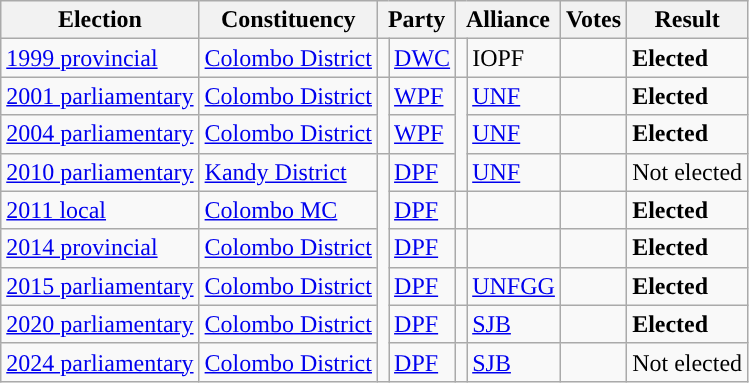<table class="wikitable" style="text-align:left;">
<tr>
<th scope=col>Election</th>
<th scope=col>Constituency</th>
<th scope=col colspan="2">Party</th>
<th scope=col colspan="2">Alliance</th>
<th scope=col>Votes</th>
<th scope=col>Result</th>
</tr>
<tr>
<td><a href='#'>1999 provincial</a></td>
<td><a href='#'>Colombo District</a></td>
<td style="background:"></td>
<td><a href='#'>DWC</a></td>
<td></td>
<td>IOPF</td>
<td></td>
<td><strong>Elected</strong></td>
</tr>
<tr>
<td><a href='#'>2001 parliamentary</a></td>
<td><a href='#'>Colombo District</a></td>
<td rowspan="2" style="background:"></td>
<td><a href='#'>WPF</a></td>
<td rowspan="3" style="background:"></td>
<td><a href='#'>UNF</a></td>
<td align=right></td>
<td><strong>Elected</strong></td>
</tr>
<tr>
<td><a href='#'>2004 parliamentary</a></td>
<td><a href='#'>Colombo District</a></td>
<td><a href='#'>WPF</a></td>
<td><a href='#'>UNF</a></td>
<td align=right></td>
<td><strong>Elected</strong></td>
</tr>
<tr>
<td><a href='#'>2010 parliamentary</a></td>
<td><a href='#'>Kandy District</a></td>
<td rowspan="6" style="background:"></td>
<td><a href='#'>DPF</a></td>
<td><a href='#'>UNF</a></td>
<td align=right></td>
<td>Not elected</td>
</tr>
<tr>
<td><a href='#'>2011 local</a></td>
<td><a href='#'>Colombo MC</a></td>
<td><a href='#'>DPF</a></td>
<td></td>
<td></td>
<td align=right></td>
<td><strong>Elected</strong></td>
</tr>
<tr>
<td><a href='#'>2014 provincial</a></td>
<td><a href='#'>Colombo District</a></td>
<td><a href='#'>DPF</a></td>
<td></td>
<td></td>
<td align=right></td>
<td><strong>Elected</strong></td>
</tr>
<tr>
<td><a href='#'>2015 parliamentary</a></td>
<td><a href='#'>Colombo District</a></td>
<td><a href='#'>DPF</a></td>
<td style="background:"></td>
<td><a href='#'>UNFGG</a></td>
<td align=right></td>
<td><strong>Elected</strong></td>
</tr>
<tr>
<td><a href='#'>2020 parliamentary</a></td>
<td><a href='#'>Colombo District</a></td>
<td><a href='#'>DPF</a></td>
<td style="background:"></td>
<td><a href='#'>SJB</a></td>
<td align=right></td>
<td><strong>Elected</strong></td>
</tr>
<tr>
<td><a href='#'>2024 parliamentary</a></td>
<td><a href='#'>Colombo District</a></td>
<td><a href='#'>DPF</a></td>
<td style="background:"></td>
<td><a href='#'>SJB</a></td>
<td align=right></td>
<td>Not elected</td>
</tr>
</table>
